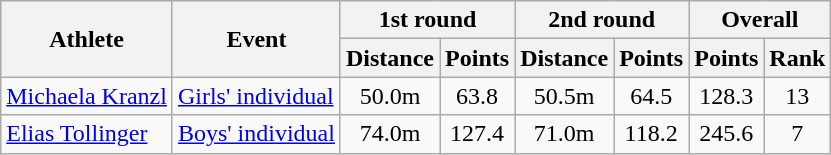<table class="wikitable">
<tr>
<th rowspan="2">Athlete</th>
<th rowspan="2">Event</th>
<th colspan="2">1st round</th>
<th colspan="2">2nd round</th>
<th colspan="2">Overall</th>
</tr>
<tr>
<th>Distance</th>
<th>Points</th>
<th>Distance</th>
<th>Points</th>
<th>Points</th>
<th>Rank</th>
</tr>
<tr>
<td><a href='#'>Michaela Kranzl</a></td>
<td><a href='#'>Girls' individual</a></td>
<td align="center">50.0m</td>
<td align="center">63.8</td>
<td align="center">50.5m</td>
<td align="center">64.5</td>
<td align="center">128.3</td>
<td align="center">13</td>
</tr>
<tr>
<td><a href='#'>Elias Tollinger</a></td>
<td><a href='#'>Boys' individual</a></td>
<td align="center">74.0m</td>
<td align="center">127.4</td>
<td align="center">71.0m</td>
<td align="center">118.2</td>
<td align="center">245.6</td>
<td align="center">7</td>
</tr>
</table>
